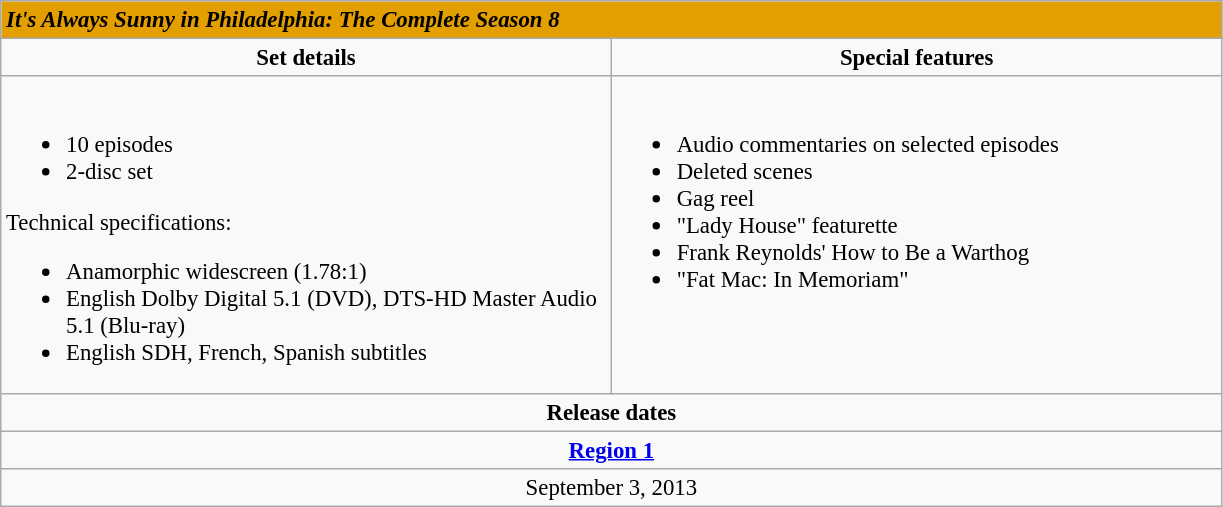<table class="wikitable" style="font-size:95%;">
<tr style="background: #E39F00;">
<td colspan="6"><span> <strong><em>It's Always Sunny in Philadelphia: The Complete Season 8</em></strong></span></td>
</tr>
<tr style="vertical-align:top; text-align:center;">
<td style="width:400px;" colspan="3"><strong>Set details</strong></td>
<td style="width:400px;" colspan="3"><strong>Special features</strong></td>
</tr>
<tr valign="top">
<td colspan="3" style="text-align:left; width:400px;"><br><ul><li>10 episodes</li><li>2-disc set</li></ul>Technical specifications:<ul><li>Anamorphic widescreen (1.78:1)</li><li>English Dolby Digital 5.1 (DVD), DTS-HD Master Audio 5.1 (Blu-ray)</li><li>English SDH, French, Spanish subtitles</li></ul></td>
<td colspan="3" style="text-align:left; width:400px;"><br><ul><li>Audio commentaries on selected episodes</li><li>Deleted scenes</li><li>Gag reel</li><li>"Lady House" featurette</li><li>Frank Reynolds' How to Be a Warthog</li><li>"Fat Mac: In Memoriam"</li></ul></td>
</tr>
<tr>
<td colspan="6" style="text-align:center;"><strong>Release dates</strong></td>
</tr>
<tr>
<td colspan="6" style="text-align:center;"><strong><a href='#'>Region 1</a></strong></td>
</tr>
<tr style="text-align:center;">
<td colspan="6">September 3, 2013</td>
</tr>
</table>
